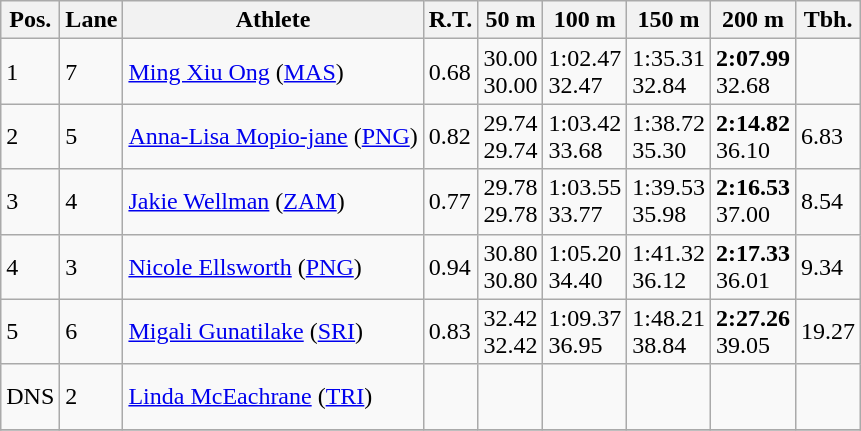<table class="wikitable">
<tr>
<th>Pos.</th>
<th>Lane</th>
<th>Athlete</th>
<th>R.T.</th>
<th>50 m</th>
<th>100 m</th>
<th>150 m</th>
<th>200 m</th>
<th>Tbh.</th>
</tr>
<tr>
<td>1</td>
<td>7</td>
<td> <a href='#'>Ming Xiu Ong</a> (<a href='#'>MAS</a>)</td>
<td>0.68</td>
<td>30.00<br>30.00</td>
<td>1:02.47<br>32.47</td>
<td>1:35.31<br>32.84</td>
<td><strong>2:07.99</strong><br>32.68</td>
<td> </td>
</tr>
<tr>
<td>2</td>
<td>5</td>
<td> <a href='#'>Anna-Lisa Mopio-jane</a> (<a href='#'>PNG</a>)</td>
<td>0.82</td>
<td>29.74<br>29.74</td>
<td>1:03.42<br>33.68</td>
<td>1:38.72<br>35.30</td>
<td><strong>2:14.82</strong><br>36.10</td>
<td>6.83</td>
</tr>
<tr>
<td>3</td>
<td>4</td>
<td> <a href='#'>Jakie Wellman</a> (<a href='#'>ZAM</a>)</td>
<td>0.77</td>
<td>29.78<br>29.78</td>
<td>1:03.55<br>33.77</td>
<td>1:39.53<br>35.98</td>
<td><strong>2:16.53</strong><br>37.00</td>
<td>8.54</td>
</tr>
<tr>
<td>4</td>
<td>3</td>
<td> <a href='#'>Nicole Ellsworth</a> (<a href='#'>PNG</a>)</td>
<td>0.94</td>
<td>30.80<br>30.80</td>
<td>1:05.20<br>34.40</td>
<td>1:41.32<br>36.12</td>
<td><strong>2:17.33</strong><br>36.01</td>
<td>9.34</td>
</tr>
<tr>
<td>5</td>
<td>6</td>
<td> <a href='#'>Migali Gunatilake</a> (<a href='#'>SRI</a>)</td>
<td>0.83</td>
<td>32.42<br>32.42</td>
<td>1:09.37<br>36.95</td>
<td>1:48.21<br>38.84</td>
<td><strong>2:27.26</strong><br>39.05</td>
<td>19.27</td>
</tr>
<tr>
<td>DNS</td>
<td>2</td>
<td> <a href='#'>Linda McEachrane</a> (<a href='#'>TRI</a>)</td>
<td> </td>
<td><br> </td>
<td><br> </td>
<td><br> </td>
<td><br> </td>
<td> </td>
</tr>
<tr>
</tr>
</table>
